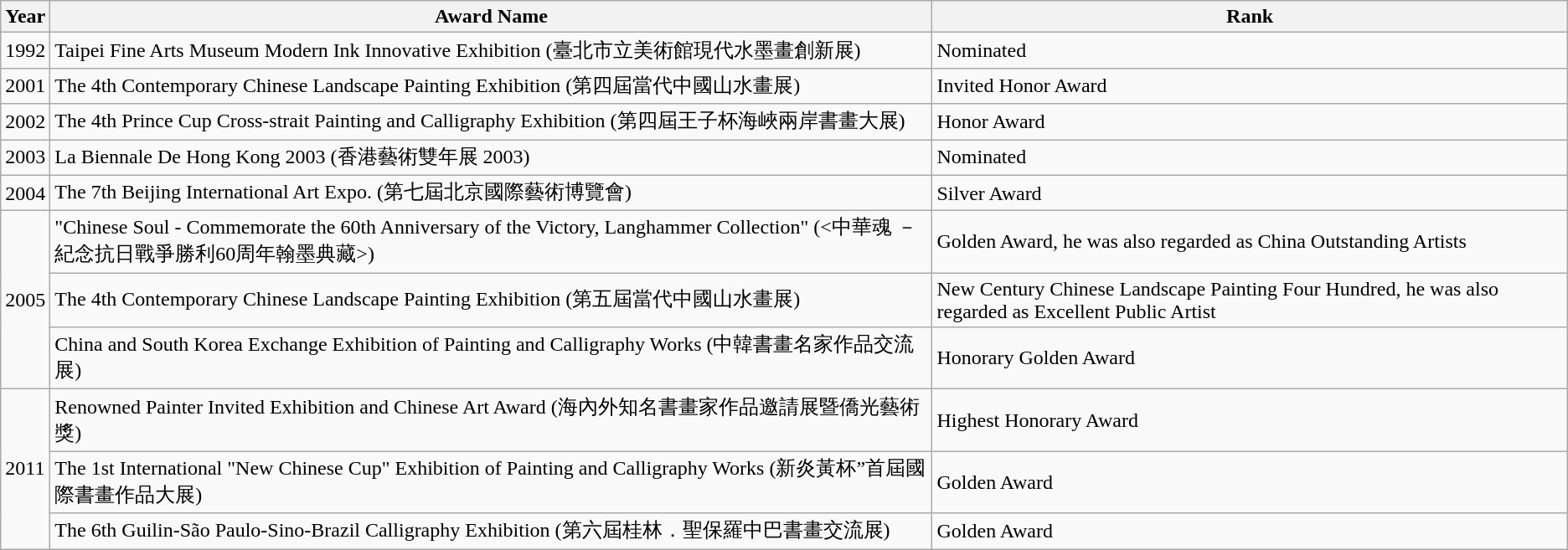<table class="wikitable">
<tr>
<th>Year</th>
<th>Award Name</th>
<th>Rank</th>
</tr>
<tr>
<td>1992</td>
<td>Taipei Fine Arts Museum Modern Ink Innovative Exhibition (臺北市立美術館現代水墨畫創新展)</td>
<td>Nominated</td>
</tr>
<tr>
<td>2001</td>
<td>The 4th Contemporary Chinese Landscape Painting Exhibition (第四屆當代中國山水畫展)</td>
<td>Invited Honor Award</td>
</tr>
<tr>
<td>2002</td>
<td>The 4th Prince Cup Cross-strait Painting and Calligraphy Exhibition (第四屆王子杯海峽兩岸書畫大展)</td>
<td>Honor Award</td>
</tr>
<tr>
<td>2003</td>
<td>La Biennale De Hong Kong 2003 (香港藝術雙年展 2003)</td>
<td>Nominated</td>
</tr>
<tr>
<td>2004</td>
<td>The 7th Beijing International Art Expo. (第七屆北京國際藝術博覽會)</td>
<td>Silver Award</td>
</tr>
<tr>
<td rowspan="3">2005</td>
<td>"Chinese Soul - Commemorate the 60th Anniversary of the Victory, Langhammer Collection" (<中華魂 － 紀念抗日戰爭勝利60周年翰墨典藏>)</td>
<td>Golden Award, he was also regarded as China Outstanding Artists</td>
</tr>
<tr>
<td>The 4th Contemporary Chinese Landscape Painting Exhibition (第五屆當代中國山水畫展)</td>
<td>New Century Chinese Landscape Painting Four Hundred, he was also regarded as Excellent Public Artist</td>
</tr>
<tr>
<td>China and South Korea Exchange Exhibition of Painting and Calligraphy Works (中韓書畫名家作品交流展)</td>
<td>Honorary Golden Award</td>
</tr>
<tr>
<td rowspan="3">2011</td>
<td>Renowned Painter Invited Exhibition and Chinese Art Award (海內外知名書畫家作品邀請展暨僑光藝術獎)</td>
<td>Highest Honorary Award</td>
</tr>
<tr>
<td>The 1st International "New Chinese Cup" Exhibition of Painting and Calligraphy Works (新炎黃杯”首屆國際書畫作品大展)</td>
<td>Golden Award</td>
</tr>
<tr>
<td>The 6th Guilin-São Paulo-Sino-Brazil Calligraphy Exhibition (第六屆桂林．聖保羅中巴書畫交流展)</td>
<td>Golden Award</td>
</tr>
</table>
